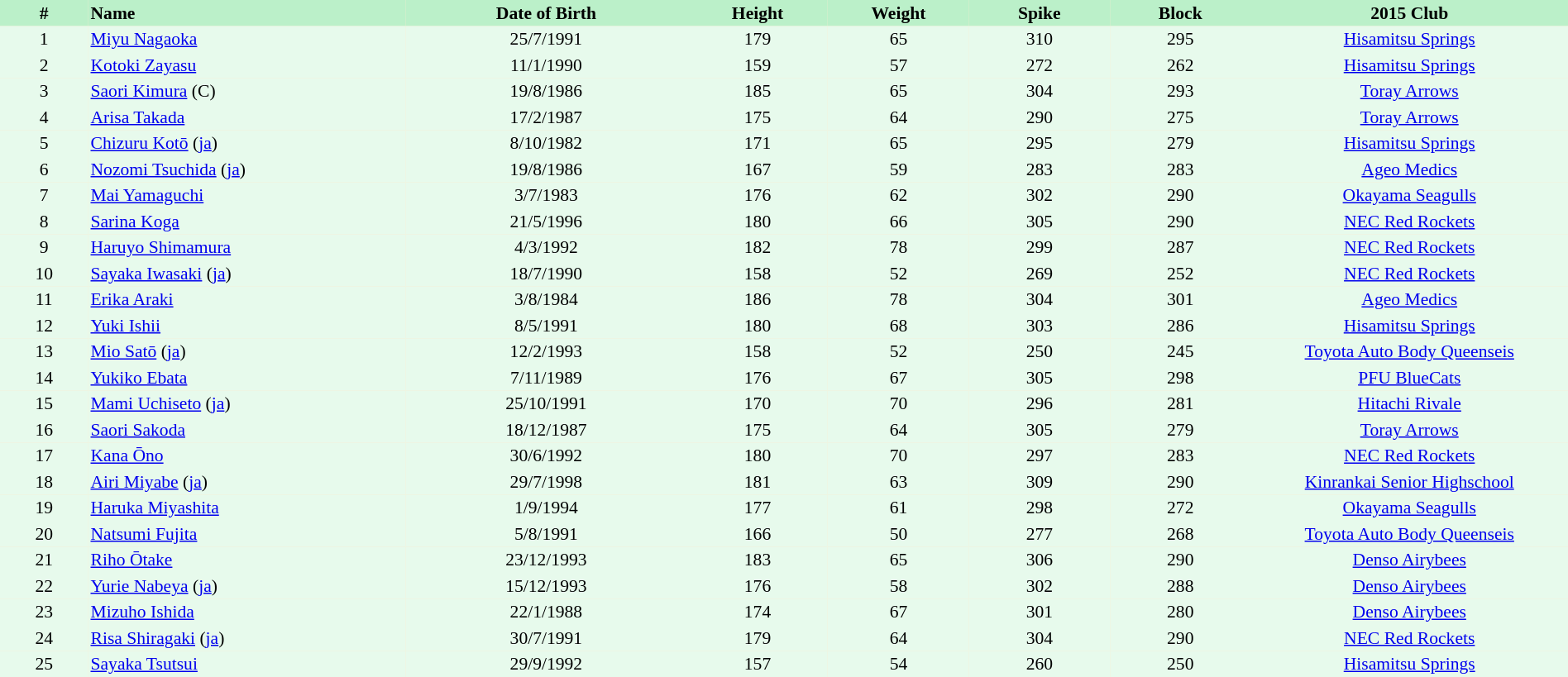<table border=0 cellpadding=2 cellspacing=0  |- bgcolor=#FFECCE style="text-align:center; font-size:90%;" width=100%>
<tr bgcolor=#BBF0C9>
<th width=5%>#</th>
<th width=18% align=left>Name</th>
<th width=16%>Date of Birth</th>
<th width=8%>Height</th>
<th width=8%>Weight</th>
<th width=8%>Spike</th>
<th width=8%>Block</th>
<th width=18%>2015 Club</th>
</tr>
<tr bgcolor=#E7FAEC>
<td>1</td>
<td align=left><a href='#'>Miyu Nagaoka</a></td>
<td>25/7/1991</td>
<td>179</td>
<td>65</td>
<td>310</td>
<td>295</td>
<td><a href='#'>Hisamitsu Springs</a></td>
</tr>
<tr bgcolor=#E7FAEC>
<td>2</td>
<td align=left><a href='#'>Kotoki Zayasu</a></td>
<td>11/1/1990</td>
<td>159</td>
<td>57</td>
<td>272</td>
<td>262</td>
<td><a href='#'>Hisamitsu Springs</a></td>
</tr>
<tr bgcolor=#E7FAEC>
<td>3</td>
<td align=left><a href='#'>Saori Kimura</a> (C)</td>
<td>19/8/1986</td>
<td>185</td>
<td>65</td>
<td>304</td>
<td>293</td>
<td><a href='#'>Toray Arrows</a></td>
</tr>
<tr bgcolor=#E7FAEC>
<td>4</td>
<td align=left><a href='#'>Arisa Takada</a></td>
<td>17/2/1987</td>
<td>175</td>
<td>64</td>
<td>290</td>
<td>275</td>
<td><a href='#'>Toray Arrows</a></td>
</tr>
<tr bgcolor=#E7FAEC>
<td>5</td>
<td align=left><a href='#'>Chizuru Kotō</a> (<a href='#'>ja</a>)</td>
<td>8/10/1982</td>
<td>171</td>
<td>65</td>
<td>295</td>
<td>279</td>
<td><a href='#'>Hisamitsu Springs</a></td>
</tr>
<tr bgcolor=#E7FAEC>
<td>6</td>
<td align=left><a href='#'>Nozomi Tsuchida</a> (<a href='#'>ja</a>)</td>
<td>19/8/1986</td>
<td>167</td>
<td>59</td>
<td>283</td>
<td>283</td>
<td><a href='#'>Ageo Medics</a></td>
</tr>
<tr bgcolor=#E7FAEC>
<td>7</td>
<td align=left><a href='#'>Mai Yamaguchi</a></td>
<td>3/7/1983</td>
<td>176</td>
<td>62</td>
<td>302</td>
<td>290</td>
<td><a href='#'>Okayama Seagulls</a></td>
</tr>
<tr bgcolor=#E7FAEC>
<td>8</td>
<td align=left><a href='#'>Sarina Koga</a></td>
<td>21/5/1996</td>
<td>180</td>
<td>66</td>
<td>305</td>
<td>290</td>
<td><a href='#'>NEC Red Rockets</a></td>
</tr>
<tr bgcolor=#E7FAEC>
<td>9</td>
<td align=left><a href='#'>Haruyo Shimamura</a></td>
<td>4/3/1992</td>
<td>182</td>
<td>78</td>
<td>299</td>
<td>287</td>
<td><a href='#'>NEC Red Rockets</a></td>
</tr>
<tr bgcolor=#E7FAEC>
<td>10</td>
<td align=left><a href='#'>Sayaka Iwasaki</a> (<a href='#'>ja</a>)</td>
<td>18/7/1990</td>
<td>158</td>
<td>52</td>
<td>269</td>
<td>252</td>
<td><a href='#'>NEC Red Rockets</a></td>
</tr>
<tr bgcolor=#E7FAEC>
<td>11</td>
<td align=left><a href='#'>Erika Araki</a></td>
<td>3/8/1984</td>
<td>186</td>
<td>78</td>
<td>304</td>
<td>301</td>
<td><a href='#'>Ageo Medics</a></td>
</tr>
<tr bgcolor=#E7FAEC>
<td>12</td>
<td align=left><a href='#'>Yuki Ishii</a></td>
<td>8/5/1991</td>
<td>180</td>
<td>68</td>
<td>303</td>
<td>286</td>
<td><a href='#'>Hisamitsu Springs</a></td>
</tr>
<tr bgcolor=#E7FAEC>
<td>13</td>
<td align=left><a href='#'>Mio Satō</a> (<a href='#'>ja</a>)</td>
<td>12/2/1993</td>
<td>158</td>
<td>52</td>
<td>250</td>
<td>245</td>
<td><a href='#'>Toyota Auto Body Queenseis</a></td>
</tr>
<tr bgcolor=#E7FAEC>
<td>14</td>
<td align=left><a href='#'>Yukiko Ebata</a></td>
<td>7/11/1989</td>
<td>176</td>
<td>67</td>
<td>305</td>
<td>298</td>
<td><a href='#'>PFU BlueCats</a></td>
</tr>
<tr bgcolor=#E7FAEC>
<td>15</td>
<td align=left><a href='#'>Mami Uchiseto</a> (<a href='#'>ja</a>)</td>
<td>25/10/1991</td>
<td>170</td>
<td>70</td>
<td>296</td>
<td>281</td>
<td><a href='#'>Hitachi Rivale</a></td>
</tr>
<tr bgcolor=#E7FAEC>
<td>16</td>
<td align=left><a href='#'>Saori Sakoda</a></td>
<td>18/12/1987</td>
<td>175</td>
<td>64</td>
<td>305</td>
<td>279</td>
<td><a href='#'>Toray Arrows</a></td>
</tr>
<tr bgcolor=#E7FAEC>
<td>17</td>
<td align=left><a href='#'>Kana Ōno</a></td>
<td>30/6/1992</td>
<td>180</td>
<td>70</td>
<td>297</td>
<td>283</td>
<td><a href='#'>NEC Red Rockets</a></td>
</tr>
<tr bgcolor=#E7FAEC>
<td>18</td>
<td align=left><a href='#'>Airi Miyabe</a> (<a href='#'>ja</a>)</td>
<td>29/7/1998</td>
<td>181</td>
<td>63</td>
<td>309</td>
<td>290</td>
<td><a href='#'>Kinrankai Senior Highschool</a></td>
</tr>
<tr bgcolor=#E7FAEC>
<td>19</td>
<td align=left><a href='#'>Haruka Miyashita</a></td>
<td>1/9/1994</td>
<td>177</td>
<td>61</td>
<td>298</td>
<td>272</td>
<td><a href='#'>Okayama Seagulls</a></td>
</tr>
<tr bgcolor=#E7FAEC>
<td>20</td>
<td align=left><a href='#'>Natsumi Fujita</a></td>
<td>5/8/1991</td>
<td>166</td>
<td>50</td>
<td>277</td>
<td>268</td>
<td><a href='#'>Toyota Auto Body Queenseis</a></td>
</tr>
<tr bgcolor=#E7FAEC>
<td>21</td>
<td align=left><a href='#'>Riho Ōtake</a></td>
<td>23/12/1993</td>
<td>183</td>
<td>65</td>
<td>306</td>
<td>290</td>
<td><a href='#'>Denso Airybees</a></td>
</tr>
<tr bgcolor=#E7FAEC>
<td>22</td>
<td align=left><a href='#'>Yurie Nabeya</a> (<a href='#'>ja</a>)</td>
<td>15/12/1993</td>
<td>176</td>
<td>58</td>
<td>302</td>
<td>288</td>
<td><a href='#'>Denso Airybees</a></td>
</tr>
<tr bgcolor=#E7FAEC>
<td>23</td>
<td align=left><a href='#'>Mizuho Ishida</a></td>
<td>22/1/1988</td>
<td>174</td>
<td>67</td>
<td>301</td>
<td>280</td>
<td><a href='#'>Denso Airybees</a></td>
</tr>
<tr bgcolor=#E7FAEC>
<td>24</td>
<td align=left><a href='#'>Risa Shiragaki</a> (<a href='#'>ja</a>)</td>
<td>30/7/1991</td>
<td>179</td>
<td>64</td>
<td>304</td>
<td>290</td>
<td><a href='#'>NEC Red Rockets</a></td>
</tr>
<tr bgcolor=#E7FAEC>
<td>25</td>
<td align=left><a href='#'>Sayaka Tsutsui</a></td>
<td>29/9/1992</td>
<td>157</td>
<td>54</td>
<td>260</td>
<td>250</td>
<td><a href='#'>Hisamitsu Springs</a></td>
</tr>
<tr>
</tr>
</table>
